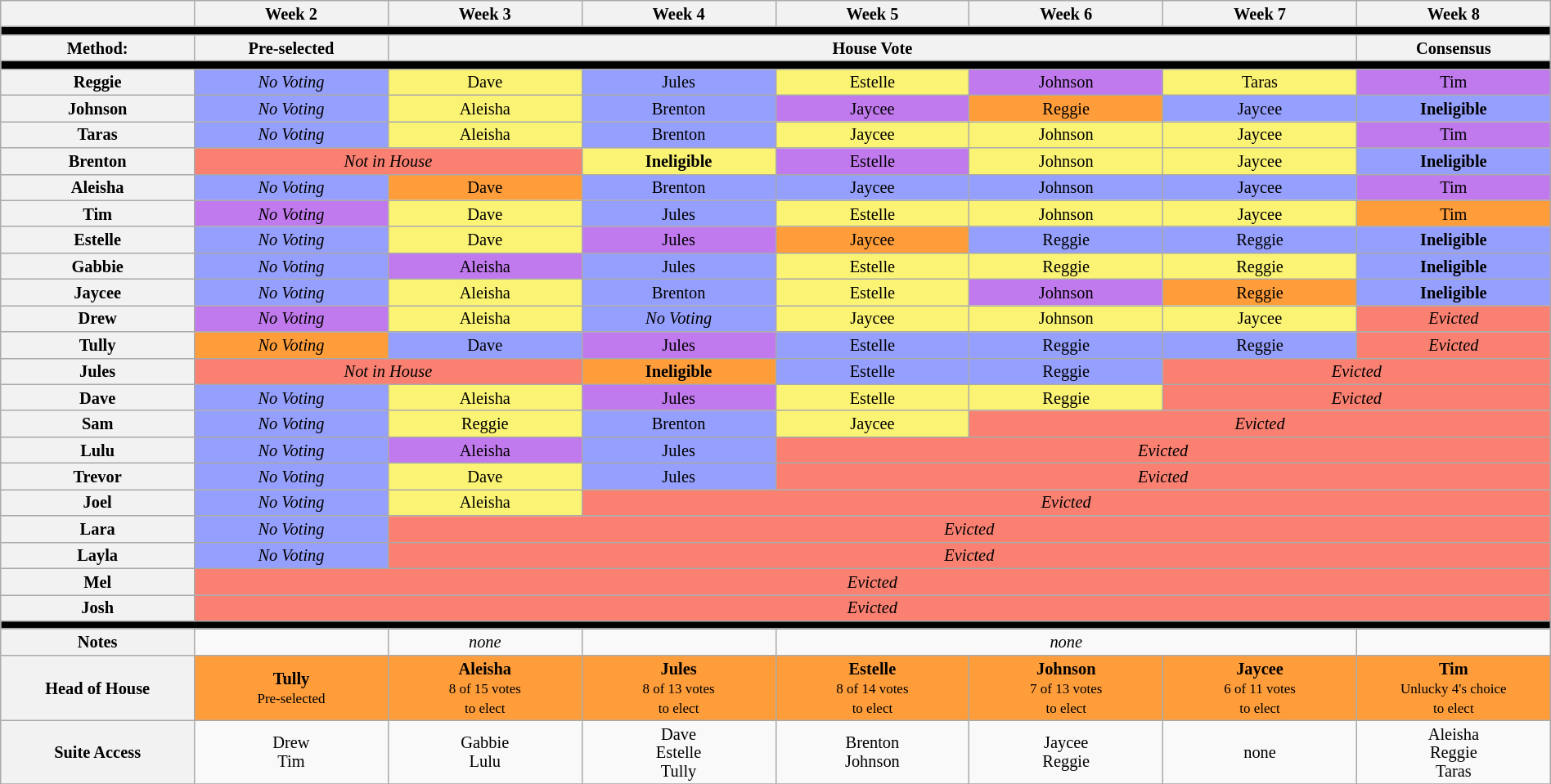<table class="wikitable" style="text-align:center; width:100%; font-size:85%; line-height:15px">
<tr>
<th style="width:8%"></th>
<th style="width:8%">Week 2</th>
<th style="width:8%">Week 3</th>
<th style="width:8%">Week 4</th>
<th style="width:8%">Week 5</th>
<th style="width:8%">Week 6</th>
<th style="width:8%">Week 7</th>
<th style="width:8%">Week 8</th>
</tr>
<tr>
<th style="background:#000" colspan="8"></th>
</tr>
<tr>
<th>Method:</th>
<th>Pre-selected</th>
<th colspan="5">House Vote</th>
<th>Consensus</th>
</tr>
<tr>
<th style="background:#000" colspan="8"></th>
</tr>
<tr>
<th>Reggie</th>
<td style="background:#959ffd;"><em>No Voting</em></td>
<td style="background:#FBF373;">Dave</td>
<td style="background:#959ffd;">Jules</td>
<td style="background:#FBF373;">Estelle</td>
<td style="background:#C07AEE;">Johnson</td>
<td style="background:#FBF373;">Taras</td>
<td style="background:#C07AEE;">Tim</td>
</tr>
<tr>
<th>Johnson</th>
<td style="background:#959ffd;"><em>No Voting</em></td>
<td style="background:#FBF373;">Aleisha</td>
<td style="background:#959ffd;">Brenton</td>
<td style="background:#C07AEE;">Jaycee</td>
<td style="background:#FF9D3B;">Reggie</td>
<td style="background:#959ffd;">Jaycee</td>
<td style="background:#959ffd;"><strong>Ineligible</strong></td>
</tr>
<tr>
<th>Taras</th>
<td style="background:#959ffd;"><em>No Voting</em></td>
<td style="background:#FBF373;">Aleisha</td>
<td style="background:#959ffd;">Brenton</td>
<td style="background:#FBF373;">Jaycee</td>
<td style="background:#FBF373;">Johnson</td>
<td style="background:#FBF373;">Jaycee</td>
<td style="background:#C07AEE;">Tim</td>
</tr>
<tr>
<th>Brenton</th>
<td colspan="2" style="background:#FA8072;"><em>Not in House</em></td>
<td style="background:#FBF373;"><strong>Ineligible</strong></td>
<td style="background:#C07AEE;">Estelle</td>
<td style="background:#FBF373;">Johnson</td>
<td style="background:#FBF373;">Jaycee</td>
<td style="background:#959ffd;"><strong>Ineligible</strong></td>
</tr>
<tr>
<th>Aleisha</th>
<td style="background:#959ffd;"><em>No Voting</em></td>
<td style="background:#FF9D3B;">Dave</td>
<td style="background:#959ffd;">Brenton</td>
<td style="background:#959ffd;">Jaycee</td>
<td style="background:#959ffd;">Johnson</td>
<td style="background:#959ffd;">Jaycee</td>
<td style="background:#C07AEE;">Tim</td>
</tr>
<tr>
<th>Tim</th>
<td style="background:#C07AEE;"><em>No Voting</em></td>
<td style="background:#FBF373;">Dave</td>
<td style="background:#959ffd;">Jules</td>
<td style="background:#FBF373;">Estelle</td>
<td style="background:#FBF373;">Johnson</td>
<td style="background:#FBF373;">Jaycee</td>
<td style="background:#FF9D3B;">Tim</td>
</tr>
<tr>
<th>Estelle</th>
<td style="background:#959ffd;"><em>No Voting</em></td>
<td style="background:#FBF373;">Dave</td>
<td style="background:#C07AEE;">Jules</td>
<td style="background:#FF9D3B;">Jaycee</td>
<td style="background:#959ffd;">Reggie</td>
<td style="background:#959ffd;">Reggie</td>
<td style="background:#959ffd;"><strong>Ineligible</strong></td>
</tr>
<tr>
<th>Gabbie</th>
<td style="background:#959ffd;"><em>No Voting</em></td>
<td style="background:#C07AEE;">Aleisha</td>
<td style="background:#959ffd;">Jules</td>
<td style="background:#FBF373;">Estelle</td>
<td style="background:#FBF373;">Reggie</td>
<td style="background:#FBF373;">Reggie</td>
<td style="background:#959ffd;"><strong>Ineligible</strong></td>
</tr>
<tr>
<th>Jaycee</th>
<td style="background:#959ffd;"><em>No Voting</em></td>
<td style="background:#FBF373;">Aleisha</td>
<td style="background:#959ffd;">Brenton</td>
<td style="background:#FBF373;">Estelle</td>
<td style="background:#C07AEE;">Johnson</td>
<td style="background:#FF9D3B;">Reggie</td>
<td style="background:#959ffd;"><strong>Ineligible</strong></td>
</tr>
<tr>
<th>Drew</th>
<td style="background:#C07AEE;"><em>No Voting</em></td>
<td style="background:#FBF373;">Aleisha</td>
<td style="background:#959ffd;"><em>No Voting</em></td>
<td style="background:#FBF373;">Jaycee</td>
<td style="background:#FBF373;">Johnson</td>
<td style="background:#FBF373;">Jaycee</td>
<td style="background:#FA8072;"><em>Evicted</em></td>
</tr>
<tr>
<th>Tully</th>
<td style="background:#FF9D3B;"><em>No Voting</em></td>
<td style="background:#959ffd;">Dave</td>
<td style="background:#C07AEE;">Jules</td>
<td style="background:#959ffd;">Estelle</td>
<td style="background:#959ffd;">Reggie</td>
<td style="background:#959ffd;">Reggie</td>
<td style="background:#FA8072;"><em>Evicted</em></td>
</tr>
<tr>
<th>Jules</th>
<td colspan="2" style="background:#FA8072;"><em>Not in House</em></td>
<td style="background:#FF9D3B;"><strong>Ineligible</strong></td>
<td style="background:#959ffd;">Estelle</td>
<td style="background:#959ffd;">Reggie</td>
<td colspan="2" style="background:#FA8072;"><em>Evicted</em></td>
</tr>
<tr>
<th>Dave</th>
<td style="background:#959ffd;"><em>No Voting</em></td>
<td style="background:#FBF373;">Aleisha</td>
<td style="background:#C07AEE;">Jules</td>
<td style="background:#FBF373;">Estelle</td>
<td style="background:#FBF373;">Reggie</td>
<td colspan="2" style="background:#FA8072;"><em>Evicted</em></td>
</tr>
<tr>
<th>Sam</th>
<td style="background:#959ffd;"><em>No Voting</em></td>
<td style="background:#FBF373;">Reggie</td>
<td style="background:#959ffd;">Brenton</td>
<td style="background:#FBF373;">Jaycee</td>
<td colspan="3" style="background:#FA8072;"><em>Evicted</em></td>
</tr>
<tr>
<th>Lulu</th>
<td style="background:#959ffd;"><em>No Voting</em></td>
<td style="background:#C07AEE;">Aleisha</td>
<td style="background:#959ffd;">Jules</td>
<td colspan="4" style="background:#FA8072;"><em>Evicted</em></td>
</tr>
<tr>
<th>Trevor</th>
<td style="background:#959ffd;"><em>No Voting</em></td>
<td style="background:#FBF373;">Dave</td>
<td style="background:#959ffd;">Jules</td>
<td colspan="4" style="background:#FA8072;"><em>Evicted</em></td>
</tr>
<tr>
<th>Joel</th>
<td style="background:#959ffd;"><em>No Voting</em></td>
<td style="background:#FBF373;">Aleisha</td>
<td colspan="5" style="background:#FA8072;"><em>Evicted</em></td>
</tr>
<tr>
<th>Lara</th>
<td style="background:#959ffd;"><em>No Voting</em></td>
<td colspan="6" style="background:#FA8072;"><em>Evicted</em></td>
</tr>
<tr>
<th>Layla</th>
<td style="background:#959ffd;"><em>No Voting</em></td>
<td colspan="6" style="background:#FA8072;"><em>Evicted</em></td>
</tr>
<tr>
<th>Mel</th>
<td colspan="7" style="background:#FA8072;"><em>Evicted</em></td>
</tr>
<tr>
<th>Josh</th>
<td colspan="7" style="background:#FA8072;"><em>Evicted</em></td>
</tr>
<tr>
<th style="background:#000" colspan="8"></th>
</tr>
<tr>
<th>Notes</th>
<td></td>
<td><em>none</em></td>
<td></td>
<td colspan="3"><em>none</em></td>
<td></td>
</tr>
<tr>
<th>Head of House</th>
<td style="background:#FF9D3B;"><strong>Tully</strong><br><small>Pre-selected</small></td>
<td style="background:#FF9D3B;"><strong>Aleisha</strong><br><small>8 of 15 votes</small><br><small>to elect</small></td>
<td style="background:#FF9D3B;"><strong>Jules</strong><br><small>8 of 13 votes</small><br><small>to elect</small></td>
<td style="background:#FF9D3B;"><strong>Estelle</strong><br><small>8 of 14 votes</small><br><small>to elect</small></td>
<td style="background:#FF9D3B;"><strong>Johnson</strong><br><small>7 of 13 votes</small><br><small>to elect</small></td>
<td style="background:#FF9D3B;"><strong>Jaycee</strong><br><small>6 of 11 votes</small><br><small>to elect</small></td>
<td style="background:#FF9D3B;"><strong>Tim</strong><br><small>Unlucky 4's choice</small><br><small>to elect</small></td>
</tr>
<tr>
<th>Suite Access</th>
<td>Drew <br>Tim</td>
<td>Gabbie <br>Lulu</td>
<td>Dave <br> Estelle <br>Tully</td>
<td>Brenton <br>Johnson</td>
<td>Jaycee <br>Reggie</td>
<td>none</td>
<td>Aleisha<br>Reggie<br>Taras</td>
</tr>
<tr>
</tr>
</table>
